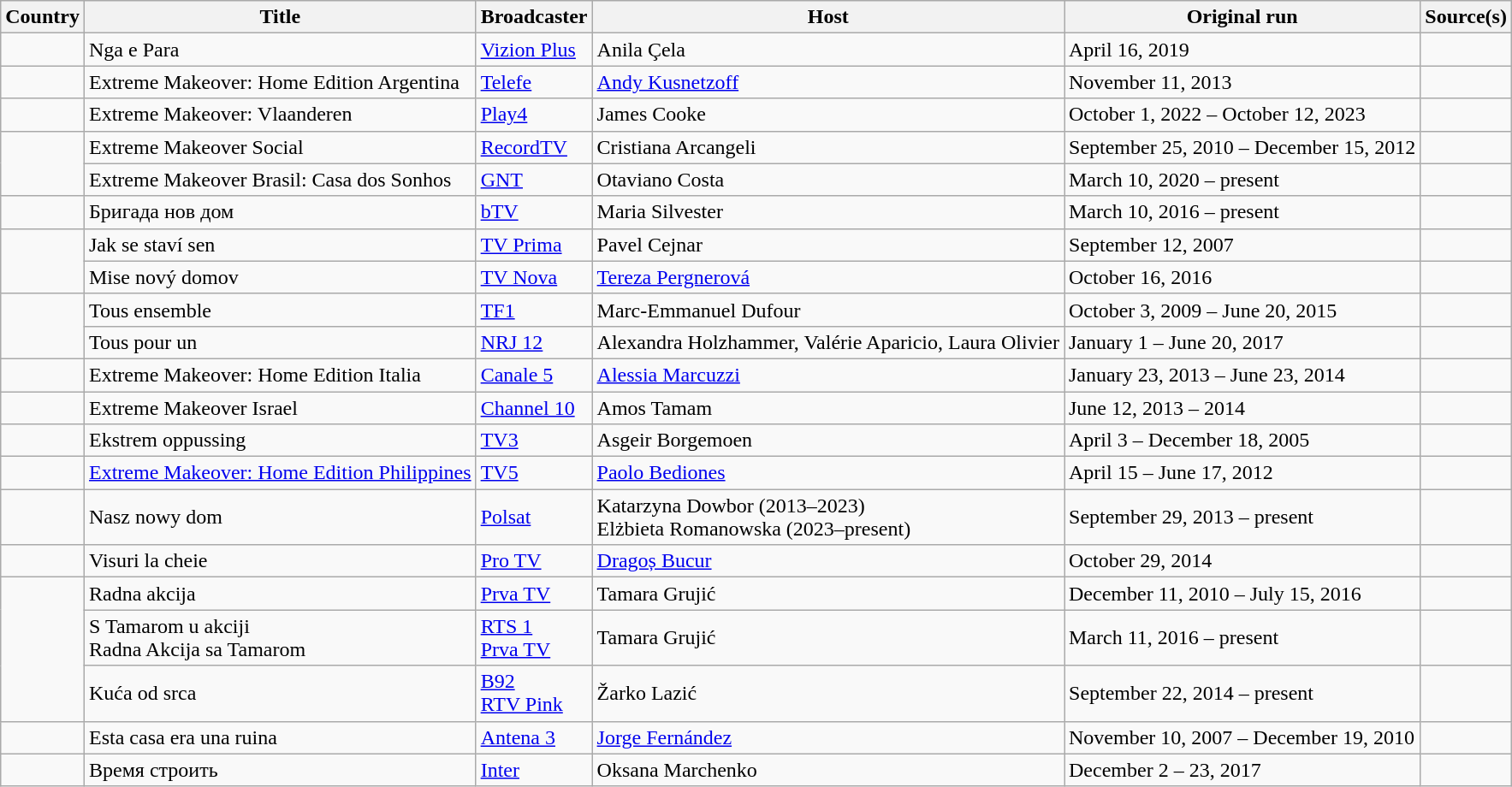<table class="wikitable plainrowheaders sticky-header">
<tr>
<th scope="col">Country</th>
<th scope="col">Title</th>
<th scope="col">Broadcaster</th>
<th scope="col">Host</th>
<th scope="col">Original run</th>
<th scope="col">Source(s)</th>
</tr>
<tr>
<td scope="row"></td>
<td>Nga e Para</td>
<td><a href='#'>Vizion Plus</a></td>
<td>Anila Çela</td>
<td>April 16, 2019</td>
<td></td>
</tr>
<tr>
<td scope="row"></td>
<td>Extreme Makeover: Home Edition Argentina</td>
<td><a href='#'>Telefe</a></td>
<td><a href='#'>Andy Kusnetzoff</a></td>
<td>November 11, 2013</td>
<td></td>
</tr>
<tr>
<td scope="row"></td>
<td>Extreme Makeover: Vlaanderen</td>
<td><a href='#'>Play4</a></td>
<td>James Cooke</td>
<td>October 1, 2022 – October 12, 2023</td>
<td></td>
</tr>
<tr>
<td rowspan="2" scope="row"></td>
<td>Extreme Makeover Social</td>
<td><a href='#'>RecordTV</a></td>
<td>Cristiana Arcangeli</td>
<td>September 25, 2010 – December 15, 2012</td>
<td style="text-align:center;"></td>
</tr>
<tr>
<td>Extreme Makeover Brasil: Casa dos Sonhos</td>
<td><a href='#'>GNT</a></td>
<td>Otaviano Costa</td>
<td>March 10, 2020 – present</td>
<td style="text-align:center;"></td>
</tr>
<tr>
<td scope="row"></td>
<td>Бригада нов дом</td>
<td><a href='#'>bTV</a></td>
<td>Maria Silvester</td>
<td>March 10, 2016 – present</td>
<td></td>
</tr>
<tr>
<td rowspan="2" scope="row"></td>
<td>Jak se staví sen</td>
<td><a href='#'>TV Prima</a></td>
<td>Pavel Cejnar</td>
<td>September 12, 2007</td>
<td style="text-align:center;"></td>
</tr>
<tr>
<td>Mise nový domov</td>
<td><a href='#'>TV Nova</a></td>
<td><a href='#'>Tereza Pergnerová</a></td>
<td>October 16, 2016</td>
<td></td>
</tr>
<tr>
<td rowspan="2"></td>
<td>Tous ensemble</td>
<td><a href='#'>TF1</a></td>
<td>Marc-Emmanuel Dufour</td>
<td>October 3, 2009 – June 20, 2015</td>
<td></td>
</tr>
<tr>
<td>Tous pour un</td>
<td><a href='#'>NRJ 12</a></td>
<td>Alexandra Holzhammer, Valérie Aparicio, Laura Olivier</td>
<td>January 1 – June 20, 2017</td>
<td></td>
</tr>
<tr>
<td scope="row"></td>
<td>Extreme Makeover: Home Edition Italia</td>
<td><a href='#'>Canale 5</a></td>
<td><a href='#'>Alessia Marcuzzi</a></td>
<td>January 23, 2013 – June 23, 2014</td>
<td style="text-align:center;"></td>
</tr>
<tr>
<td scope="row"></td>
<td>Extreme Makeover Israel</td>
<td><a href='#'>Channel 10</a></td>
<td>Amos Tamam</td>
<td>June 12, 2013 – 2014</td>
<td style="text-align:center;"></td>
</tr>
<tr>
<td scope="row"></td>
<td>Ekstrem oppussing</td>
<td><a href='#'>TV3</a></td>
<td>Asgeir Borgemoen</td>
<td>April 3 – December 18, 2005</td>
<td style="text-align:center;"></td>
</tr>
<tr>
<td scope="row"></td>
<td><a href='#'>Extreme Makeover: Home Edition Philippines</a></td>
<td><a href='#'>TV5</a></td>
<td><a href='#'>Paolo Bediones</a></td>
<td>April 15 – June 17, 2012</td>
<td style="text-align:center;"></td>
</tr>
<tr>
<td scope="row"></td>
<td>Nasz nowy dom</td>
<td><a href='#'>Polsat</a></td>
<td>Katarzyna Dowbor (2013–2023)<br>Elżbieta Romanowska (2023–present)</td>
<td>September 29, 2013 – present</td>
<td style="text-align:center;"></td>
</tr>
<tr>
<td scope="row"></td>
<td>Visuri la cheie</td>
<td><a href='#'>Pro TV</a></td>
<td><a href='#'>Dragoș Bucur</a></td>
<td>October 29, 2014</td>
<td style="text-align:center;"></td>
</tr>
<tr>
<td rowspan="3" scope="row"></td>
<td>Radna akcija</td>
<td><a href='#'>Prva TV</a></td>
<td>Tamara Grujić</td>
<td>December 11, 2010 – July 15, 2016</td>
<td style="text-align:center;"></td>
</tr>
<tr>
<td>S Tamarom u akciji<br>Radna Akcija sa Tamarom</td>
<td><a href='#'>RTS 1</a><br><a href='#'>Prva TV</a></td>
<td>Tamara Grujić</td>
<td>March 11, 2016 – present</td>
<td style="text-align:center;"></td>
</tr>
<tr>
<td>Kuća od srca</td>
<td><a href='#'>B92</a><br><a href='#'>RTV Pink</a></td>
<td>Žarko Lazić</td>
<td>September 22, 2014 – present</td>
<td style="text-align:center;"></td>
</tr>
<tr>
<td scope="row"></td>
<td>Esta casa era una ruina</td>
<td><a href='#'>Antena 3</a></td>
<td><a href='#'>Jorge Fernández</a></td>
<td>November 10, 2007 – December 19, 2010</td>
<td></td>
</tr>
<tr>
<td></td>
<td>Время строить</td>
<td><a href='#'>Inter</a></td>
<td>Oksana Marchenko</td>
<td>December 2 – 23, 2017</td>
<td style="text-align:center;"></td>
</tr>
</table>
